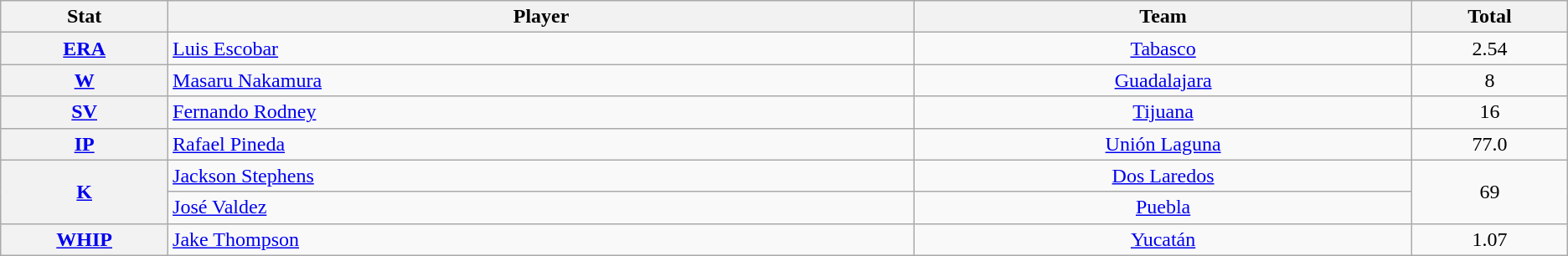<table class="wikitable" style="text-align:center;">
<tr>
<th scope="col" width="3%">Stat</th>
<th scope="col" width="15%">Player</th>
<th scope="col" width="10%">Team</th>
<th scope="col" width="3%">Total</th>
</tr>
<tr>
<th scope="row" style="text-align:center;"><a href='#'>ERA</a></th>
<td align=left> <a href='#'>Luis Escobar</a></td>
<td><a href='#'>Tabasco</a></td>
<td>2.54</td>
</tr>
<tr>
<th scope="row" style="text-align:center;"><a href='#'>W</a></th>
<td align=left> <a href='#'>Masaru Nakamura</a></td>
<td><a href='#'>Guadalajara</a></td>
<td>8</td>
</tr>
<tr>
<th scope="row" style="text-align:center;"><a href='#'>SV</a></th>
<td align=left> <a href='#'>Fernando Rodney</a></td>
<td><a href='#'>Tijuana</a></td>
<td>16</td>
</tr>
<tr>
<th scope="row" style="text-align:center;"><a href='#'>IP</a></th>
<td align=left> <a href='#'>Rafael Pineda</a></td>
<td><a href='#'>Unión Laguna</a></td>
<td>77.0</td>
</tr>
<tr>
<th scope="row" style="text-align:center;" rowspan=2><a href='#'>K</a></th>
<td align=left> <a href='#'>Jackson Stephens</a></td>
<td><a href='#'>Dos Laredos</a></td>
<td rowspan=2>69</td>
</tr>
<tr>
<td align=left> <a href='#'>José Valdez</a></td>
<td><a href='#'>Puebla</a></td>
</tr>
<tr>
<th scope="row" style="text-align:center;"><a href='#'>WHIP</a></th>
<td align=left> <a href='#'>Jake Thompson</a></td>
<td><a href='#'>Yucatán</a></td>
<td>1.07</td>
</tr>
</table>
